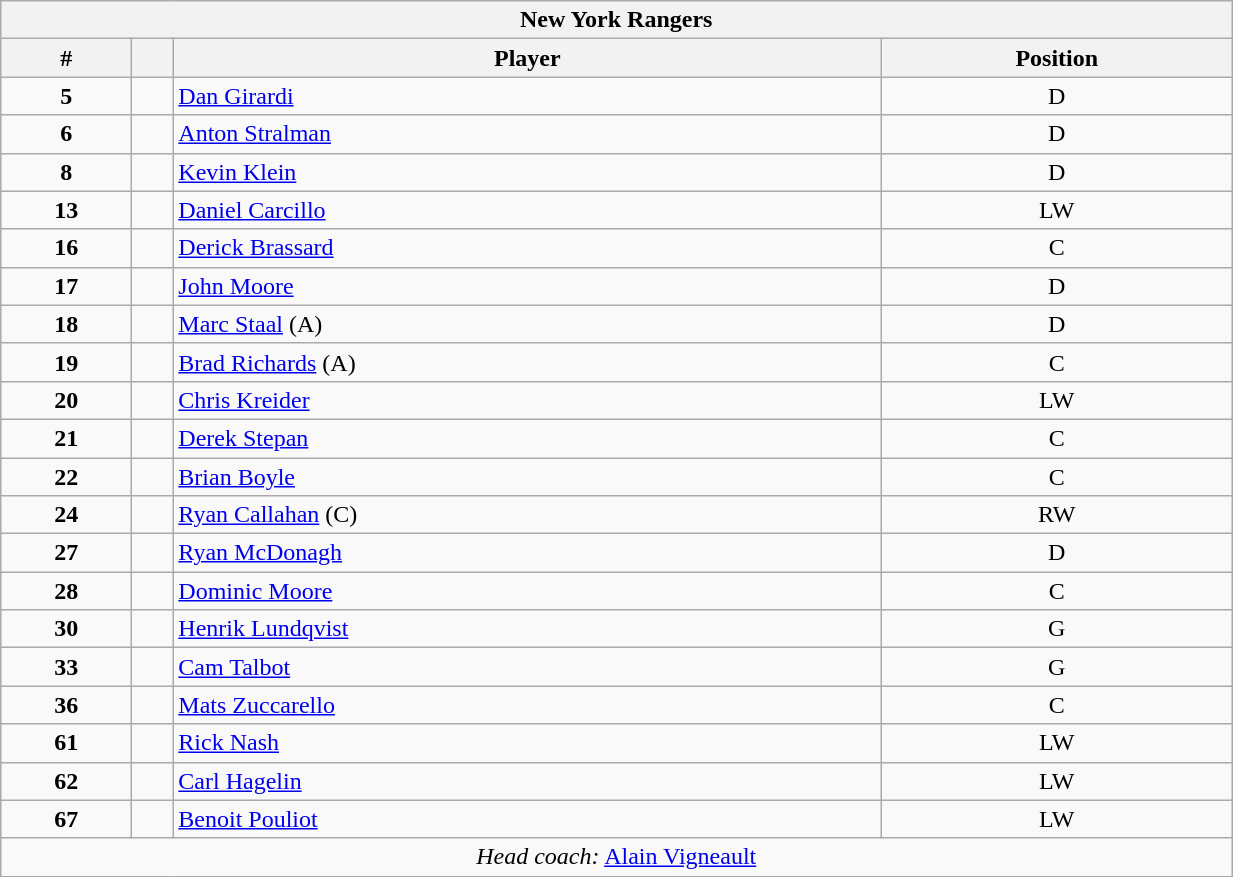<table class="wikitable" style="width:65%; text-align:center;">
<tr>
<th colspan=4>New York Rangers</th>
</tr>
<tr>
<th>#</th>
<th></th>
<th>Player</th>
<th>Position</th>
</tr>
<tr>
<td><strong>5</strong></td>
<td align=center></td>
<td align=left><a href='#'>Dan Girardi</a></td>
<td>D</td>
</tr>
<tr>
<td><strong>6</strong></td>
<td align=center></td>
<td align=left><a href='#'>Anton Stralman</a></td>
<td>D</td>
</tr>
<tr>
<td><strong>8</strong></td>
<td align=center></td>
<td align=left><a href='#'>Kevin Klein</a></td>
<td>D</td>
</tr>
<tr>
<td><strong>13</strong></td>
<td align=center></td>
<td align=left><a href='#'>Daniel Carcillo</a></td>
<td>LW</td>
</tr>
<tr>
<td><strong>16</strong></td>
<td align=center></td>
<td align=left><a href='#'>Derick Brassard</a></td>
<td>C</td>
</tr>
<tr>
<td><strong>17</strong></td>
<td align=center></td>
<td align=left><a href='#'>John Moore</a></td>
<td>D</td>
</tr>
<tr>
<td><strong>18</strong></td>
<td align=center></td>
<td align=left><a href='#'>Marc Staal</a> (A)</td>
<td>D</td>
</tr>
<tr>
<td><strong>19</strong></td>
<td align=center></td>
<td align=left><a href='#'>Brad Richards</a> (A)</td>
<td>C</td>
</tr>
<tr>
<td><strong>20</strong></td>
<td align=center></td>
<td align=left><a href='#'>Chris Kreider</a></td>
<td>LW</td>
</tr>
<tr>
<td><strong>21</strong></td>
<td align=center></td>
<td align=left><a href='#'>Derek Stepan</a></td>
<td>C</td>
</tr>
<tr>
<td><strong>22</strong></td>
<td align=center></td>
<td align=left><a href='#'>Brian Boyle</a></td>
<td>C</td>
</tr>
<tr>
<td><strong>24</strong></td>
<td align=center></td>
<td align=left><a href='#'>Ryan Callahan</a> (C)</td>
<td>RW</td>
</tr>
<tr>
<td><strong>27</strong></td>
<td align=center></td>
<td align=left><a href='#'>Ryan McDonagh</a></td>
<td>D</td>
</tr>
<tr>
<td><strong>28</strong></td>
<td align=center></td>
<td align=left><a href='#'>Dominic Moore</a></td>
<td>C</td>
</tr>
<tr>
<td><strong>30</strong></td>
<td align=center></td>
<td align=left><a href='#'>Henrik Lundqvist</a></td>
<td>G</td>
</tr>
<tr>
<td><strong>33</strong></td>
<td align=center></td>
<td align=left><a href='#'>Cam Talbot</a></td>
<td>G</td>
</tr>
<tr>
<td><strong>36</strong></td>
<td align=center></td>
<td align=left><a href='#'>Mats Zuccarello</a></td>
<td>C</td>
</tr>
<tr>
<td><strong>61</strong></td>
<td align=center></td>
<td align=left><a href='#'>Rick Nash</a></td>
<td>LW</td>
</tr>
<tr>
<td><strong>62</strong></td>
<td align=center></td>
<td align=left><a href='#'>Carl Hagelin</a></td>
<td>LW</td>
</tr>
<tr>
<td><strong>67</strong></td>
<td align=center></td>
<td align=left><a href='#'>Benoit Pouliot</a></td>
<td>LW</td>
</tr>
<tr>
<td colspan=4><em>Head coach:</em>  <a href='#'>Alain Vigneault</a></td>
</tr>
</table>
